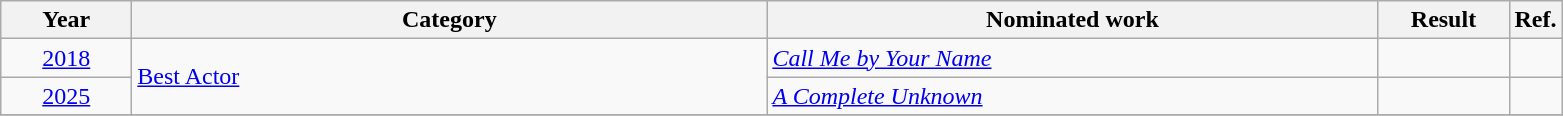<table class=wikitable>
<tr>
<th scope="col" style="width:5em;">Year</th>
<th scope="col" style="width:26em;">Category</th>
<th scope="col" style="width:25em;">Nominated work</th>
<th scope="col" style="width:5em;">Result</th>
<th>Ref.</th>
</tr>
<tr>
<td style="text-align:center;"><a href='#'>2018</a></td>
<td rowspan="2"><a href='#'>Best Actor</a></td>
<td><em><a href='#'>Call Me by Your Name</a></em></td>
<td></td>
<td style="text-align:center;"></td>
</tr>
<tr>
<td style="text-align:center;"><a href='#'>2025</a></td>
<td><em><a href='#'>A Complete Unknown</a></em></td>
<td></td>
<td style="text-align:center;"></td>
</tr>
<tr>
</tr>
</table>
